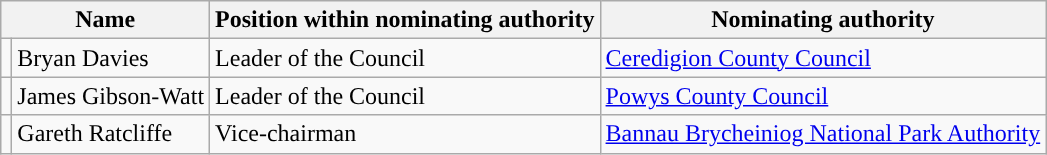<table class="wikitable sortable">
<tr>
<th colspan=2>Name</th>
<th>Position within nominating authority</th>
<th>Nominating authority</th>
</tr>
<tr>
<td style="background:"></td>
<td>Bryan Davies</td>
<td>Leader of the Council</td>
<td><a href='#'>Ceredigion County Council</a></td>
</tr>
<tr>
<td style="background:"></td>
<td>James Gibson-Watt</td>
<td>Leader of the Council</td>
<td><a href='#'>Powys County Council</a></td>
</tr>
<tr>
<td style="background:"></td>
<td>Gareth Ratcliffe</td>
<td>Vice-chairman</td>
<td><a href='#'>Bannau Brycheiniog National Park Authority</a></td>
</tr>
</table>
